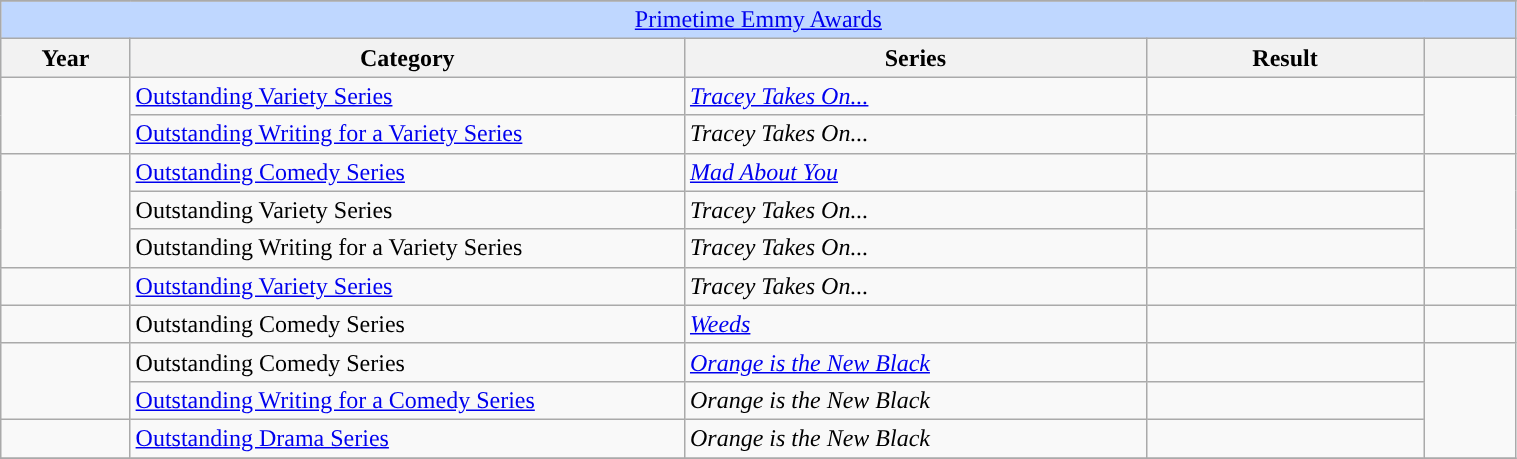<table class="wikitable plainrowheaders" style="width:80%">
<tr>
</tr>
<tr ---- bgcolor="#bfd7ff">
<td colspan=6 align=center><a href='#'>Primetime Emmy Awards</a></td>
</tr>
<tr ---- bgcolor="#ebf5ff">
<th scope="col" style="width:7%;">Year</th>
<th scope="col" style="width:30%;">Category</th>
<th scope="col" style="width:25%;">Series</th>
<th scope="col" style="width:15%;">Result</th>
<th scope="col" class="unsortable" style="width:5%;"></th>
</tr>
<tr>
<td rowspan="2"></td>
<td><a href='#'>Outstanding Variety Series</a></td>
<td><em><a href='#'>Tracey Takes On...</a></em></td>
<td></td>
<td rowspan="2"></td>
</tr>
<tr>
<td><a href='#'>Outstanding Writing for a Variety Series</a></td>
<td><em>Tracey Takes On...</em></td>
<td></td>
</tr>
<tr>
<td rowspan="3"></td>
<td><a href='#'>Outstanding Comedy Series</a></td>
<td><em><a href='#'>Mad About You</a></em></td>
<td></td>
<td rowspan="3"></td>
</tr>
<tr>
<td>Outstanding Variety Series</td>
<td><em>Tracey Takes On...</em></td>
<td></td>
</tr>
<tr>
<td>Outstanding Writing for a Variety Series</td>
<td><em>Tracey Takes On...</em></td>
<td></td>
</tr>
<tr>
<td></td>
<td><a href='#'>Outstanding Variety Series</a></td>
<td><em>Tracey Takes On...</em></td>
<td></td>
<td></td>
</tr>
<tr>
<td></td>
<td>Outstanding Comedy Series</td>
<td><em><a href='#'>Weeds</a></em></td>
<td></td>
<td></td>
</tr>
<tr>
<td rowspan="2"></td>
<td>Outstanding Comedy Series</td>
<td><em><a href='#'>Orange is the New Black</a></em></td>
<td></td>
<td rowspan="3"></td>
</tr>
<tr>
<td><a href='#'>Outstanding Writing for a Comedy Series</a></td>
<td><em>Orange is the New Black</em></td>
<td></td>
</tr>
<tr>
<td></td>
<td><a href='#'>Outstanding Drama Series</a></td>
<td><em>Orange is the New Black</em></td>
<td></td>
</tr>
<tr>
</tr>
</table>
